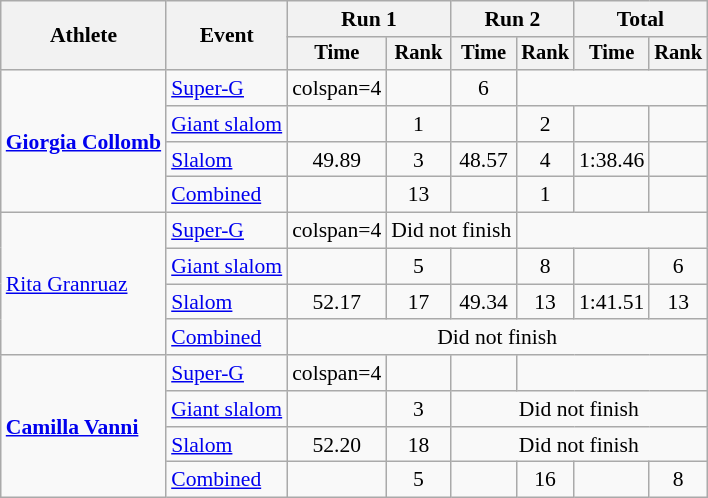<table class="wikitable" style="font-size:90%">
<tr>
<th rowspan=2>Athlete</th>
<th rowspan=2>Event</th>
<th colspan=2>Run 1</th>
<th colspan=2>Run 2</th>
<th colspan=2>Total</th>
</tr>
<tr style="font-size:95%">
<th>Time</th>
<th>Rank</th>
<th>Time</th>
<th>Rank</th>
<th>Time</th>
<th>Rank</th>
</tr>
<tr align=center>
<td align="left" rowspan="4"><strong><a href='#'>Giorgia Collomb</a></strong></td>
<td align="left"><a href='#'>Super-G</a></td>
<td>colspan=4</td>
<td></td>
<td>6</td>
</tr>
<tr align=center>
<td align="left"><a href='#'>Giant slalom</a></td>
<td></td>
<td>1</td>
<td></td>
<td>2</td>
<td></td>
<td></td>
</tr>
<tr align=center>
<td align="left"><a href='#'>Slalom</a></td>
<td>49.89</td>
<td>3</td>
<td>48.57</td>
<td>4</td>
<td>1:38.46</td>
<td></td>
</tr>
<tr align=center>
<td align="left"><a href='#'>Combined</a></td>
<td></td>
<td>13</td>
<td></td>
<td>1</td>
<td></td>
<td></td>
</tr>
<tr align=center>
<td align="left" rowspan="4"><a href='#'>Rita Granruaz</a></td>
<td align="left"><a href='#'>Super-G</a></td>
<td>colspan=4</td>
<td colspan=2>Did not finish</td>
</tr>
<tr align=center>
<td align="left"><a href='#'>Giant slalom</a></td>
<td></td>
<td>5</td>
<td></td>
<td>8</td>
<td></td>
<td>6</td>
</tr>
<tr align=center>
<td align="left"><a href='#'>Slalom</a></td>
<td>52.17</td>
<td>17</td>
<td>49.34</td>
<td>13</td>
<td>1:41.51</td>
<td>13</td>
</tr>
<tr align=center>
<td align="left"><a href='#'>Combined</a></td>
<td colspan=6>Did not finish</td>
</tr>
<tr align=center>
<td align="left" rowspan="4"><strong><a href='#'>Camilla Vanni</a></strong></td>
<td align="left"><a href='#'>Super-G</a></td>
<td>colspan=4</td>
<td></td>
<td></td>
</tr>
<tr align=center>
<td align="left"><a href='#'>Giant slalom</a></td>
<td></td>
<td>3</td>
<td colspan=4>Did not finish</td>
</tr>
<tr align=center>
<td align="left"><a href='#'>Slalom</a></td>
<td>52.20</td>
<td>18</td>
<td colspan=4>Did not finish</td>
</tr>
<tr align=center>
<td align="left"><a href='#'>Combined</a></td>
<td></td>
<td>5</td>
<td></td>
<td>16</td>
<td></td>
<td>8</td>
</tr>
</table>
